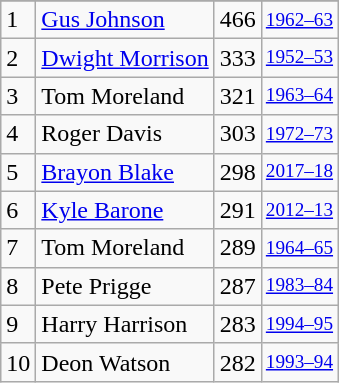<table class="wikitable">
<tr>
</tr>
<tr>
<td>1</td>
<td><a href='#'>Gus Johnson</a></td>
<td>466</td>
<td style="font-size:80%;"><a href='#'>1962–63</a></td>
</tr>
<tr>
<td>2</td>
<td><a href='#'>Dwight Morrison</a></td>
<td>333</td>
<td style="font-size:80%;"><a href='#'>1952–53</a></td>
</tr>
<tr>
<td>3</td>
<td>Tom Moreland</td>
<td>321</td>
<td style="font-size:80%;"><a href='#'>1963–64</a></td>
</tr>
<tr>
<td>4</td>
<td>Roger Davis</td>
<td>303</td>
<td style="font-size:80%;"><a href='#'>1972–73</a></td>
</tr>
<tr>
<td>5</td>
<td><a href='#'>Brayon Blake</a></td>
<td>298</td>
<td style="font-size:80%;"><a href='#'>2017–18</a></td>
</tr>
<tr>
<td>6</td>
<td><a href='#'>Kyle Barone</a></td>
<td>291</td>
<td style="font-size:80%;"><a href='#'>2012–13</a></td>
</tr>
<tr>
<td>7</td>
<td>Tom Moreland</td>
<td>289</td>
<td style="font-size:80%;"><a href='#'>1964–65</a></td>
</tr>
<tr>
<td>8</td>
<td>Pete Prigge</td>
<td>287</td>
<td style="font-size:80%;"><a href='#'>1983–84</a></td>
</tr>
<tr>
<td>9</td>
<td>Harry Harrison</td>
<td>283</td>
<td style="font-size:80%;"><a href='#'>1994–95</a></td>
</tr>
<tr>
<td>10</td>
<td>Deon Watson</td>
<td>282</td>
<td style="font-size:80%;"><a href='#'>1993–94</a></td>
</tr>
</table>
